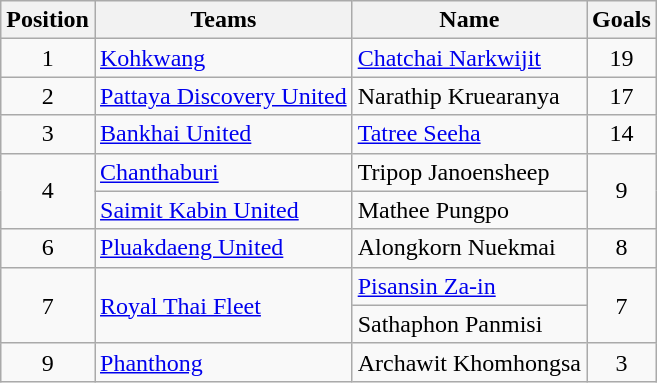<table class="wikitable">
<tr>
<th>Position</th>
<th>Teams</th>
<th>Name</th>
<th>Goals</th>
</tr>
<tr>
<td align=center rowspan="1">1</td>
<td><a href='#'>Kohkwang</a></td>
<td> <a href='#'>Chatchai Narkwijit</a></td>
<td align=center>19</td>
</tr>
<tr>
<td align=center rowspan="1">2</td>
<td><a href='#'>Pattaya Discovery United</a></td>
<td> Narathip Kruearanya</td>
<td align=center>17</td>
</tr>
<tr>
<td align=center rowspan="1">3</td>
<td><a href='#'>Bankhai United</a></td>
<td> <a href='#'>Tatree Seeha</a></td>
<td align=center>14</td>
</tr>
<tr>
<td align=center rowspan="2">4</td>
<td><a href='#'>Chanthaburi</a></td>
<td> Tripop Janoensheep</td>
<td align=center rowspan="2">9</td>
</tr>
<tr>
<td><a href='#'>Saimit Kabin United</a></td>
<td> Mathee Pungpo</td>
</tr>
<tr>
<td align=center rowspan="1">6</td>
<td><a href='#'>Pluakdaeng United</a></td>
<td> Alongkorn Nuekmai</td>
<td align=center>8</td>
</tr>
<tr>
<td align=center rowspan="2">7</td>
<td rowspan="2"><a href='#'>Royal Thai Fleet</a></td>
<td> <a href='#'>Pisansin Za-in</a></td>
<td align=center rowspan="2">7</td>
</tr>
<tr>
<td> Sathaphon Panmisi</td>
</tr>
<tr>
<td align=center rowspan="1">9</td>
<td><a href='#'>Phanthong</a></td>
<td> Archawit Khomhongsa</td>
<td align=center>3</td>
</tr>
</table>
